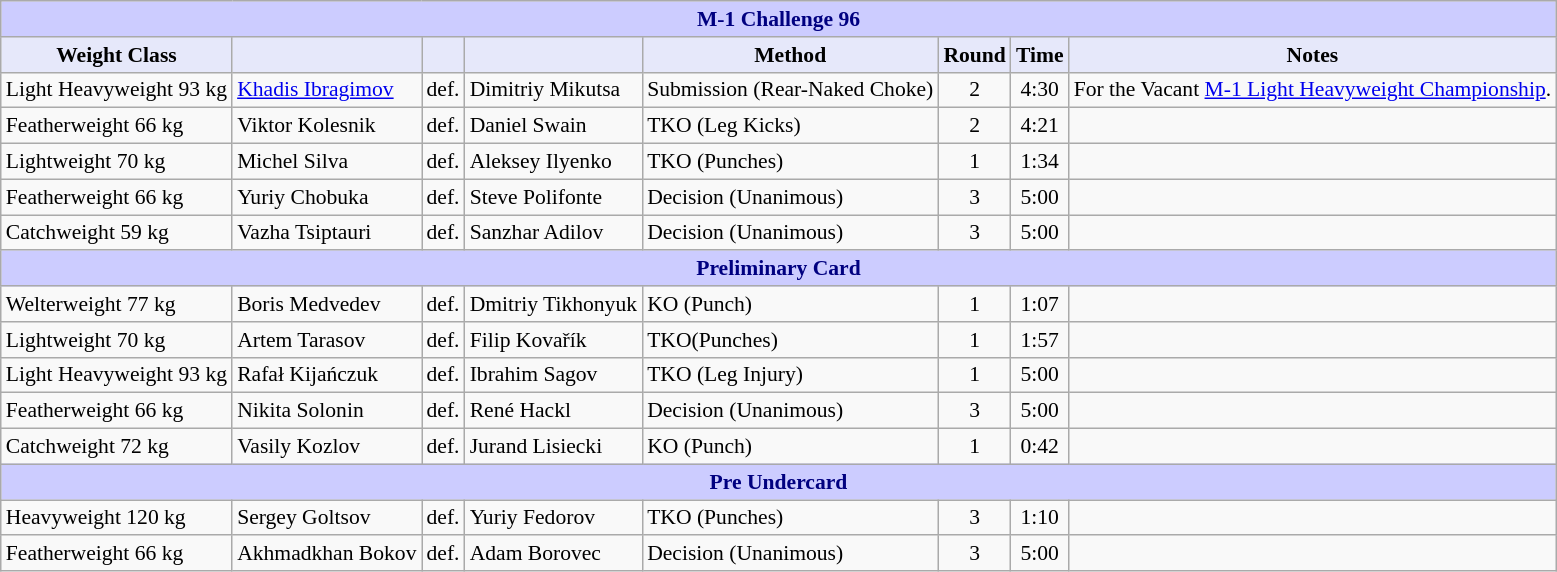<table class="wikitable" style="font-size: 90%;">
<tr>
<th colspan="8" style="background-color: #ccf; color: #000080; text-align: center;"><strong>M-1 Challenge 96</strong></th>
</tr>
<tr>
<th colspan="1" style="background-color: #E6E8FA; color: #000000; text-align: center;">Weight Class</th>
<th colspan="1" style="background-color: #E6E8FA; color: #000000; text-align: center;"></th>
<th colspan="1" style="background-color: #E6E8FA; color: #000000; text-align: center;"></th>
<th colspan="1" style="background-color: #E6E8FA; color: #000000; text-align: center;"></th>
<th colspan="1" style="background-color: #E6E8FA; color: #000000; text-align: center;">Method</th>
<th colspan="1" style="background-color: #E6E8FA; color: #000000; text-align: center;">Round</th>
<th colspan="1" style="background-color: #E6E8FA; color: #000000; text-align: center;">Time</th>
<th colspan="1" style="background-color: #E6E8FA; color: #000000; text-align: center;">Notes</th>
</tr>
<tr>
<td>Light Heavyweight 93 kg</td>
<td> <a href='#'>Khadis Ibragimov</a></td>
<td>def.</td>
<td> Dimitriy Mikutsa</td>
<td>Submission (Rear-Naked Choke)</td>
<td align=center>2</td>
<td align=center>4:30</td>
<td>For the Vacant <a href='#'>M-1 Light Heavyweight Championship</a>.</td>
</tr>
<tr>
<td>Featherweight 66 kg</td>
<td> Viktor Kolesnik</td>
<td>def.</td>
<td> Daniel Swain</td>
<td>TKO (Leg Kicks)</td>
<td align=center>2</td>
<td align=center>4:21</td>
<td></td>
</tr>
<tr>
<td>Lightweight 70 kg</td>
<td> Michel Silva</td>
<td>def.</td>
<td> Aleksey Ilyenko</td>
<td>TKO (Punches)</td>
<td align=center>1</td>
<td align=center>1:34</td>
<td></td>
</tr>
<tr>
<td>Featherweight 66 kg</td>
<td> Yuriy Chobuka</td>
<td>def.</td>
<td> Steve Polifonte</td>
<td>Decision (Unanimous)</td>
<td align=center>3</td>
<td align=center>5:00</td>
<td></td>
</tr>
<tr>
<td>Catchweight 59 kg</td>
<td> Vazha Tsiptauri</td>
<td>def.</td>
<td> Sanzhar Adilov</td>
<td>Decision (Unanimous)</td>
<td align=center>3</td>
<td align=center>5:00</td>
<td></td>
</tr>
<tr>
<th colspan="8" style="background-color: #ccf; color: #000080; text-align: center;"><strong>Preliminary Card</strong></th>
</tr>
<tr>
<td>Welterweight 77 kg</td>
<td> Boris Medvedev</td>
<td>def.</td>
<td> Dmitriy Tikhonyuk</td>
<td>KO (Punch)</td>
<td align=center>1</td>
<td align=center>1:07</td>
<td></td>
</tr>
<tr>
<td>Lightweight 70 kg</td>
<td> Artem Tarasov</td>
<td>def.</td>
<td> Filip Kovařík</td>
<td>TKO(Punches)</td>
<td align=center>1</td>
<td align=center>1:57</td>
<td></td>
</tr>
<tr>
<td>Light Heavyweight 93 kg</td>
<td> Rafał Kijańczuk</td>
<td>def.</td>
<td> Ibrahim Sagov</td>
<td>TKO (Leg Injury)</td>
<td align=center>1</td>
<td align=center>5:00</td>
<td></td>
</tr>
<tr>
<td>Featherweight 66 kg</td>
<td> Nikita Solonin</td>
<td>def.</td>
<td> René Hackl</td>
<td>Decision (Unanimous)</td>
<td align=center>3</td>
<td align=center>5:00</td>
<td></td>
</tr>
<tr>
<td>Catchweight 72 kg</td>
<td> Vasily Kozlov</td>
<td>def.</td>
<td> Jurand Lisiecki</td>
<td>KO (Punch)</td>
<td align=center>1</td>
<td align=center>0:42</td>
<td></td>
</tr>
<tr>
<th colspan="8" style="background-color: #ccf; color: #000080; text-align: center;"><strong>Pre Undercard</strong></th>
</tr>
<tr>
<td>Heavyweight 120 kg</td>
<td> Sergey Goltsov</td>
<td>def.</td>
<td> Yuriy Fedorov</td>
<td>TKO (Punches)</td>
<td align=center>3</td>
<td align=center>1:10</td>
<td></td>
</tr>
<tr>
<td>Featherweight 66 kg</td>
<td> Akhmadkhan Bokov</td>
<td>def.</td>
<td> Adam Borovec</td>
<td>Decision (Unanimous)</td>
<td align=center>3</td>
<td align=center>5:00</td>
<td></td>
</tr>
</table>
